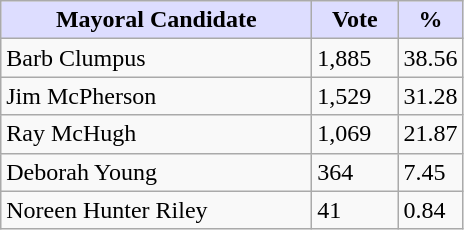<table class="wikitable">
<tr>
<th style="background:#ddf; width:200px;">Mayoral Candidate </th>
<th style="background:#ddf; width:50px;">Vote</th>
<th style="background:#ddf; width:30px;">%</th>
</tr>
<tr>
<td>Barb Clumpus</td>
<td>1,885</td>
<td>38.56</td>
</tr>
<tr>
<td>Jim McPherson</td>
<td>1,529</td>
<td>31.28</td>
</tr>
<tr>
<td>Ray McHugh</td>
<td>1,069</td>
<td>21.87</td>
</tr>
<tr>
<td>Deborah Young</td>
<td>364</td>
<td>7.45</td>
</tr>
<tr>
<td>Noreen Hunter Riley</td>
<td>41</td>
<td>0.84</td>
</tr>
</table>
